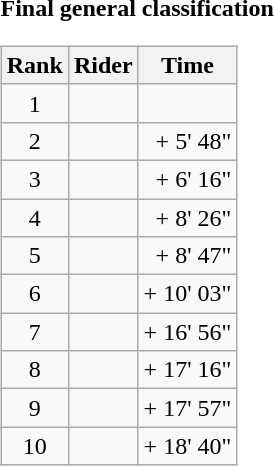<table>
<tr>
<td><strong>Final general classification</strong><br><table class="wikitable">
<tr>
<th scope="col">Rank</th>
<th scope="col">Rider</th>
<th scope="col">Time</th>
</tr>
<tr>
<td style="text-align:center;">1</td>
<td></td>
<td style="text-align:right;"></td>
</tr>
<tr>
<td style="text-align:center;">2</td>
<td></td>
<td style="text-align:right;">+ 5' 48"</td>
</tr>
<tr>
<td style="text-align:center;">3</td>
<td></td>
<td style="text-align:right;">+ 6' 16"</td>
</tr>
<tr>
<td style="text-align:center;">4</td>
<td></td>
<td style="text-align:right;">+ 8' 26"</td>
</tr>
<tr>
<td style="text-align:center;">5</td>
<td></td>
<td style="text-align:right;">+ 8' 47"</td>
</tr>
<tr>
<td style="text-align:center;">6</td>
<td></td>
<td style="text-align:right;">+ 10' 03"</td>
</tr>
<tr>
<td style="text-align:center;">7</td>
<td></td>
<td style="text-align:right;">+ 16' 56"</td>
</tr>
<tr>
<td style="text-align:center;">8</td>
<td></td>
<td style="text-align:right;">+ 17' 16"</td>
</tr>
<tr>
<td style="text-align:center;">9</td>
<td></td>
<td style="text-align:right;">+ 17' 57"</td>
</tr>
<tr>
<td style="text-align:center;">10</td>
<td></td>
<td style="text-align:right;">+ 18' 40"</td>
</tr>
</table>
</td>
</tr>
</table>
